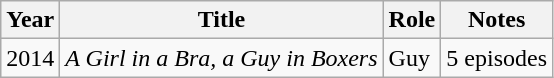<table class="wikitable">
<tr>
<th>Year</th>
<th>Title</th>
<th>Role</th>
<th>Notes</th>
</tr>
<tr>
<td>2014</td>
<td><em>A Girl in a Bra, a Guy in Boxers</em></td>
<td>Guy</td>
<td>5 episodes</td>
</tr>
</table>
